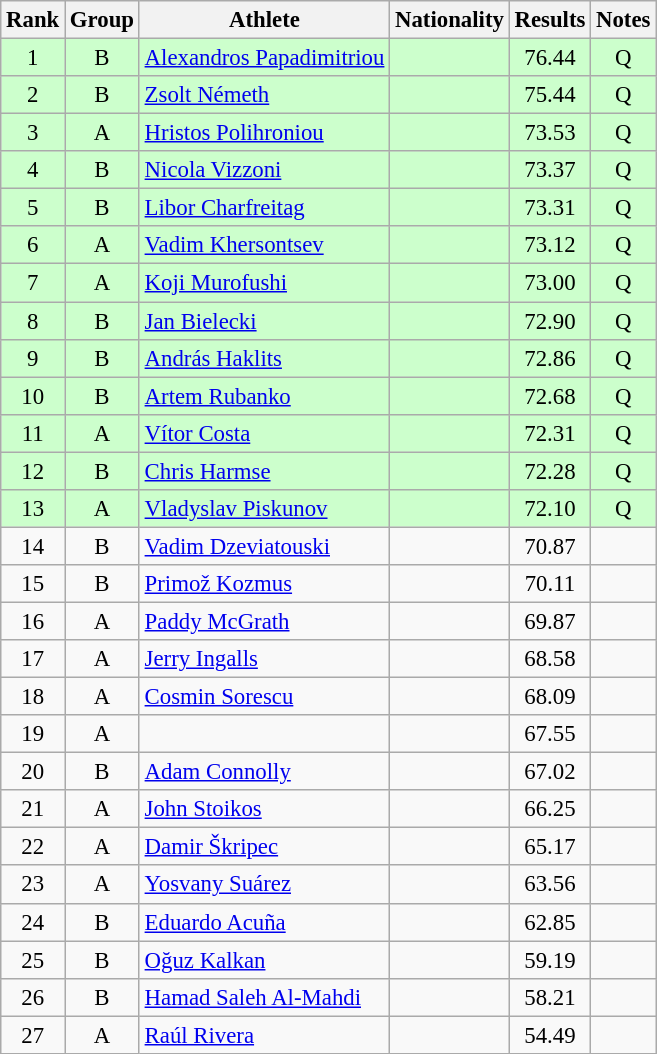<table class="wikitable sortable" style="text-align:center;font-size:95%">
<tr>
<th>Rank</th>
<th>Group</th>
<th>Athlete</th>
<th>Nationality</th>
<th>Results</th>
<th>Notes</th>
</tr>
<tr bgcolor=ccffcc>
<td>1</td>
<td>B</td>
<td align="left"><a href='#'>Alexandros Papadimitriou</a></td>
<td align=left></td>
<td>76.44</td>
<td>Q</td>
</tr>
<tr bgcolor=ccffcc>
<td>2</td>
<td>B</td>
<td align="left"><a href='#'>Zsolt Németh</a></td>
<td align=left></td>
<td>75.44</td>
<td>Q</td>
</tr>
<tr bgcolor=ccffcc>
<td>3</td>
<td>A</td>
<td align="left"><a href='#'>Hristos Polihroniou</a></td>
<td align=left></td>
<td>73.53</td>
<td>Q</td>
</tr>
<tr bgcolor=ccffcc>
<td>4</td>
<td>B</td>
<td align="left"><a href='#'>Nicola Vizzoni</a></td>
<td align=left></td>
<td>73.37</td>
<td>Q</td>
</tr>
<tr bgcolor=ccffcc>
<td>5</td>
<td>B</td>
<td align="left"><a href='#'>Libor Charfreitag</a></td>
<td align=left></td>
<td>73.31</td>
<td>Q</td>
</tr>
<tr bgcolor=ccffcc>
<td>6</td>
<td>A</td>
<td align="left"><a href='#'>Vadim Khersontsev</a></td>
<td align=left></td>
<td>73.12</td>
<td>Q</td>
</tr>
<tr bgcolor=ccffcc>
<td>7</td>
<td>A</td>
<td align="left"><a href='#'>Koji Murofushi</a></td>
<td align=left></td>
<td>73.00</td>
<td>Q</td>
</tr>
<tr bgcolor=ccffcc>
<td>8</td>
<td>B</td>
<td align="left"><a href='#'>Jan Bielecki</a></td>
<td align=left></td>
<td>72.90</td>
<td>Q</td>
</tr>
<tr bgcolor=ccffcc>
<td>9</td>
<td>B</td>
<td align="left"><a href='#'>András Haklits</a></td>
<td align=left></td>
<td>72.86</td>
<td>Q</td>
</tr>
<tr bgcolor=ccffcc>
<td>10</td>
<td>B</td>
<td align="left"><a href='#'>Artem Rubanko</a></td>
<td align=left></td>
<td>72.68</td>
<td>Q</td>
</tr>
<tr bgcolor=ccffcc>
<td>11</td>
<td>A</td>
<td align="left"><a href='#'>Vítor Costa</a></td>
<td align=left></td>
<td>72.31</td>
<td>Q</td>
</tr>
<tr bgcolor=ccffcc>
<td>12</td>
<td>B</td>
<td align="left"><a href='#'>Chris Harmse</a></td>
<td align=left></td>
<td>72.28</td>
<td>Q</td>
</tr>
<tr bgcolor=ccffcc>
<td>13</td>
<td>A</td>
<td align="left"><a href='#'>Vladyslav Piskunov</a></td>
<td align=left></td>
<td>72.10</td>
<td>Q</td>
</tr>
<tr>
<td>14</td>
<td>B</td>
<td align="left"><a href='#'>Vadim Dzeviatouski</a></td>
<td align=left></td>
<td>70.87</td>
<td></td>
</tr>
<tr>
<td>15</td>
<td>B</td>
<td align="left"><a href='#'>Primož Kozmus</a></td>
<td align=left></td>
<td>70.11</td>
<td></td>
</tr>
<tr>
<td>16</td>
<td>A</td>
<td align="left"><a href='#'>Paddy McGrath</a></td>
<td align=left></td>
<td>69.87</td>
<td></td>
</tr>
<tr>
<td>17</td>
<td>A</td>
<td align="left"><a href='#'>Jerry Ingalls</a></td>
<td align=left></td>
<td>68.58</td>
<td></td>
</tr>
<tr>
<td>18</td>
<td>A</td>
<td align="left"><a href='#'>Cosmin Sorescu</a></td>
<td align=left></td>
<td>68.09</td>
<td></td>
</tr>
<tr>
<td>19</td>
<td>A</td>
<td align="left"></td>
<td align=left></td>
<td>67.55</td>
<td></td>
</tr>
<tr>
<td>20</td>
<td>B</td>
<td align="left"><a href='#'>Adam Connolly</a></td>
<td align=left></td>
<td>67.02</td>
<td></td>
</tr>
<tr>
<td>21</td>
<td>A</td>
<td align="left"><a href='#'>John Stoikos</a></td>
<td align=left></td>
<td>66.25</td>
<td></td>
</tr>
<tr>
<td>22</td>
<td>A</td>
<td align="left"><a href='#'>Damir Škripec</a></td>
<td align=left></td>
<td>65.17</td>
<td></td>
</tr>
<tr>
<td>23</td>
<td>A</td>
<td align="left"><a href='#'>Yosvany Suárez</a></td>
<td align=left></td>
<td>63.56</td>
<td></td>
</tr>
<tr>
<td>24</td>
<td>B</td>
<td align="left"><a href='#'>Eduardo Acuña</a></td>
<td align=left></td>
<td>62.85</td>
<td></td>
</tr>
<tr>
<td>25</td>
<td>B</td>
<td align="left"><a href='#'>Oğuz Kalkan</a></td>
<td align=left></td>
<td>59.19</td>
<td></td>
</tr>
<tr>
<td>26</td>
<td>B</td>
<td align="left"><a href='#'>Hamad Saleh Al-Mahdi</a></td>
<td align=left></td>
<td>58.21</td>
<td></td>
</tr>
<tr>
<td>27</td>
<td>A</td>
<td align="left"><a href='#'>Raúl Rivera</a></td>
<td align=left></td>
<td>54.49</td>
<td></td>
</tr>
</table>
